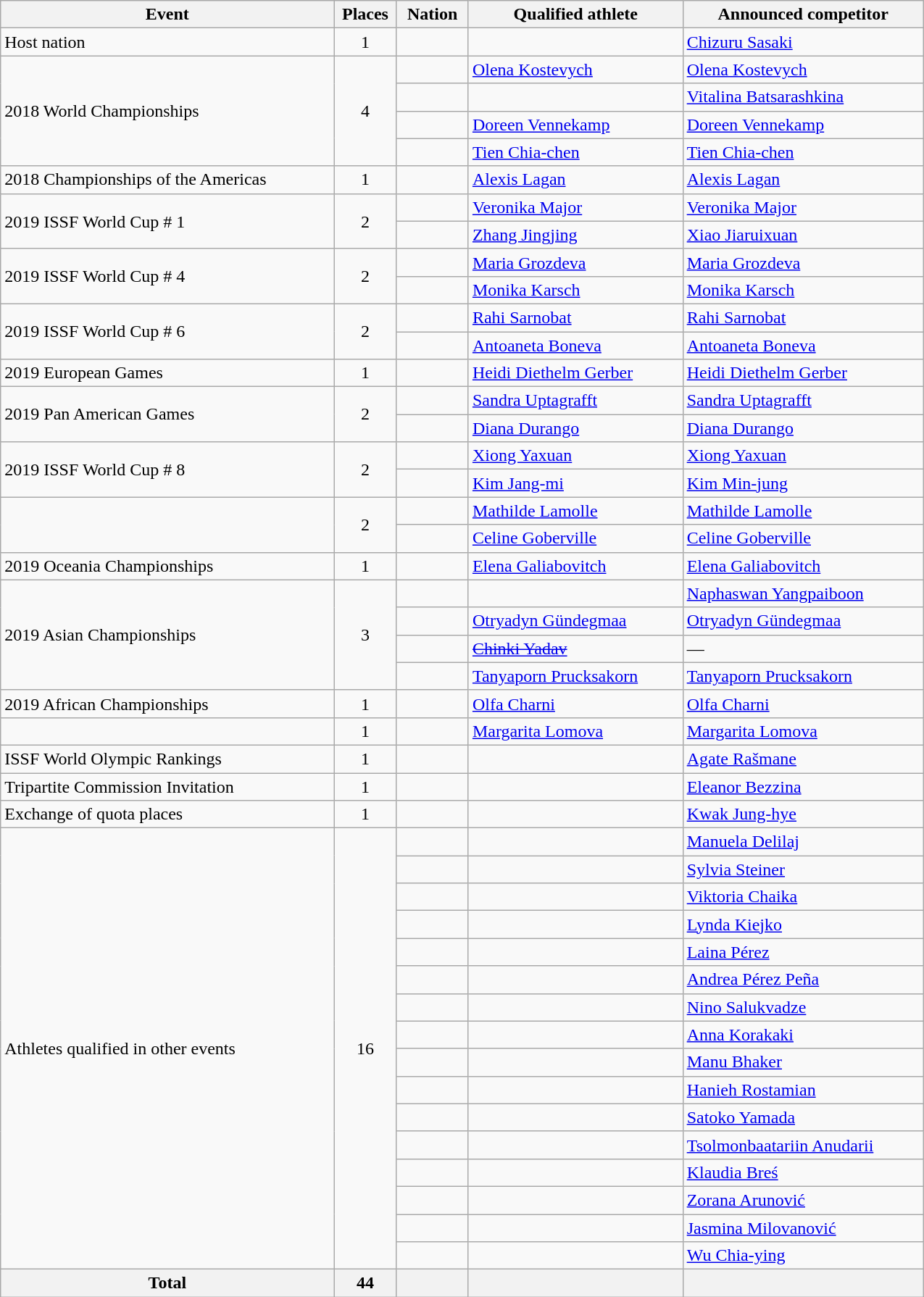<table class=wikitable style="text-align:left" width=850>
<tr>
<th>Event</th>
<th width=50>Places</th>
<th>Nation</th>
<th>Qualified athlete</th>
<th>Announced competitor</th>
</tr>
<tr>
<td>Host nation</td>
<td align=center>1</td>
<td></td>
<td></td>
<td><a href='#'>Chizuru Sasaki</a></td>
</tr>
<tr>
<td rowspan="4">2018 World Championships</td>
<td rowspan=4 align=center>4</td>
<td></td>
<td><a href='#'>Olena Kostevych</a></td>
<td><a href='#'>Olena Kostevych</a></td>
</tr>
<tr>
<td></td>
<td></td>
<td><a href='#'>Vitalina Batsarashkina</a></td>
</tr>
<tr>
<td></td>
<td><a href='#'>Doreen Vennekamp</a></td>
<td><a href='#'>Doreen Vennekamp</a></td>
</tr>
<tr>
<td></td>
<td><a href='#'>Tien Chia-chen</a></td>
<td><a href='#'>Tien Chia-chen</a></td>
</tr>
<tr>
<td>2018 Championships of the Americas</td>
<td align=center>1</td>
<td></td>
<td><a href='#'>Alexis Lagan</a></td>
<td><a href='#'>Alexis Lagan</a></td>
</tr>
<tr>
<td rowspan="2">2019 ISSF World Cup # 1</td>
<td rowspan=2 align=center>2</td>
<td></td>
<td><a href='#'>Veronika Major</a></td>
<td><a href='#'>Veronika Major</a></td>
</tr>
<tr>
<td></td>
<td><a href='#'>Zhang Jingjing</a></td>
<td><a href='#'>Xiao Jiaruixuan</a></td>
</tr>
<tr>
<td rowspan="2">2019 ISSF World Cup # 4</td>
<td rowspan=2 align=center>2</td>
<td></td>
<td><a href='#'>Maria Grozdeva</a></td>
<td><a href='#'>Maria Grozdeva</a></td>
</tr>
<tr>
<td></td>
<td><a href='#'>Monika Karsch</a></td>
<td><a href='#'>Monika Karsch</a></td>
</tr>
<tr>
<td rowspan="2">2019 ISSF World Cup # 6</td>
<td rowspan=2 align=center>2</td>
<td></td>
<td><a href='#'>Rahi Sarnobat</a></td>
<td><a href='#'>Rahi Sarnobat</a></td>
</tr>
<tr>
<td></td>
<td><a href='#'>Antoaneta Boneva</a></td>
<td><a href='#'>Antoaneta Boneva</a></td>
</tr>
<tr>
<td>2019 European Games</td>
<td align=center>1</td>
<td></td>
<td><a href='#'>Heidi Diethelm Gerber</a></td>
<td><a href='#'>Heidi Diethelm Gerber</a></td>
</tr>
<tr>
<td rowspan="2">2019 Pan American Games</td>
<td rowspan=2 align=center>2</td>
<td></td>
<td><a href='#'>Sandra Uptagrafft</a></td>
<td><a href='#'>Sandra Uptagrafft</a></td>
</tr>
<tr>
<td></td>
<td><a href='#'>Diana Durango</a></td>
<td><a href='#'>Diana Durango</a></td>
</tr>
<tr>
<td rowspan="2">2019 ISSF World Cup # 8</td>
<td rowspan=2 align=center>2</td>
<td></td>
<td><a href='#'>Xiong Yaxuan</a></td>
<td><a href='#'>Xiong Yaxuan</a></td>
</tr>
<tr>
<td></td>
<td><a href='#'>Kim Jang-mi</a></td>
<td><a href='#'>Kim Min-jung</a></td>
</tr>
<tr>
<td rowspan="2"></td>
<td rowspan=2 align=center>2</td>
<td></td>
<td><a href='#'>Mathilde Lamolle</a></td>
<td><a href='#'>Mathilde Lamolle</a></td>
</tr>
<tr>
<td></td>
<td><a href='#'>Celine Goberville</a></td>
<td><a href='#'>Celine Goberville</a></td>
</tr>
<tr>
<td>2019 Oceania Championships</td>
<td align=center>1</td>
<td></td>
<td><a href='#'>Elena Galiabovitch</a></td>
<td><a href='#'>Elena Galiabovitch</a></td>
</tr>
<tr>
<td rowspan=4>2019 Asian Championships</td>
<td rowspan=4 align=center>3</td>
<td></td>
<td></td>
<td><a href='#'>Naphaswan Yangpaiboon</a></td>
</tr>
<tr>
<td></td>
<td><a href='#'>Otryadyn Gündegmaa</a></td>
<td><a href='#'>Otryadyn Gündegmaa</a></td>
</tr>
<tr>
<td><s></s></td>
<td><a href='#'><s>Chinki Yadav</s></a></td>
<td>—</td>
</tr>
<tr>
<td></td>
<td><a href='#'>Tanyaporn Prucksakorn</a></td>
<td><a href='#'>Tanyaporn Prucksakorn</a></td>
</tr>
<tr>
<td>2019 African Championships</td>
<td align=center>1</td>
<td></td>
<td><a href='#'>Olfa Charni</a></td>
<td><a href='#'>Olfa Charni</a></td>
</tr>
<tr>
<td></td>
<td align=center>1</td>
<td></td>
<td><a href='#'>Margarita Lomova</a></td>
<td><a href='#'>Margarita Lomova</a></td>
</tr>
<tr>
<td>ISSF World Olympic Rankings</td>
<td align=center>1</td>
<td></td>
<td></td>
<td><a href='#'>Agate Rašmane</a><br></td>
</tr>
<tr>
<td>Tripartite Commission Invitation</td>
<td align=center>1</td>
<td></td>
<td></td>
<td><a href='#'>Eleanor Bezzina</a></td>
</tr>
<tr>
<td>Exchange of quota places</td>
<td align=center>1</td>
<td></td>
<td></td>
<td><a href='#'>Kwak Jung-hye</a></td>
</tr>
<tr>
<td rowspan=16>Athletes qualified in other events</td>
<td rowspan=16 align=center>16</td>
<td></td>
<td></td>
<td><a href='#'>Manuela Delilaj</a></td>
</tr>
<tr>
<td></td>
<td></td>
<td><a href='#'>Sylvia Steiner</a></td>
</tr>
<tr>
<td></td>
<td></td>
<td><a href='#'>Viktoria Chaika</a></td>
</tr>
<tr>
<td></td>
<td></td>
<td><a href='#'>Lynda Kiejko</a></td>
</tr>
<tr>
<td></td>
<td></td>
<td><a href='#'>Laina Pérez</a></td>
</tr>
<tr>
<td></td>
<td></td>
<td><a href='#'>Andrea Pérez Peña</a></td>
</tr>
<tr>
<td></td>
<td></td>
<td><a href='#'>Nino Salukvadze</a></td>
</tr>
<tr>
<td></td>
<td></td>
<td><a href='#'>Anna Korakaki</a></td>
</tr>
<tr>
<td></td>
<td></td>
<td><a href='#'>Manu Bhaker</a></td>
</tr>
<tr>
<td></td>
<td></td>
<td><a href='#'>Hanieh Rostamian</a></td>
</tr>
<tr>
<td></td>
<td></td>
<td><a href='#'>Satoko Yamada</a></td>
</tr>
<tr>
<td></td>
<td></td>
<td><a href='#'>Tsolmonbaatariin Anudarii</a></td>
</tr>
<tr>
<td></td>
<td></td>
<td><a href='#'>Klaudia Breś</a></td>
</tr>
<tr>
<td></td>
<td></td>
<td><a href='#'>Zorana Arunović</a></td>
</tr>
<tr>
<td></td>
<td></td>
<td><a href='#'>Jasmina Milovanović</a></td>
</tr>
<tr>
<td></td>
<td></td>
<td><a href='#'>Wu Chia-ying</a></td>
</tr>
<tr>
<th>Total</th>
<th>44</th>
<th></th>
<th></th>
<th></th>
</tr>
</table>
